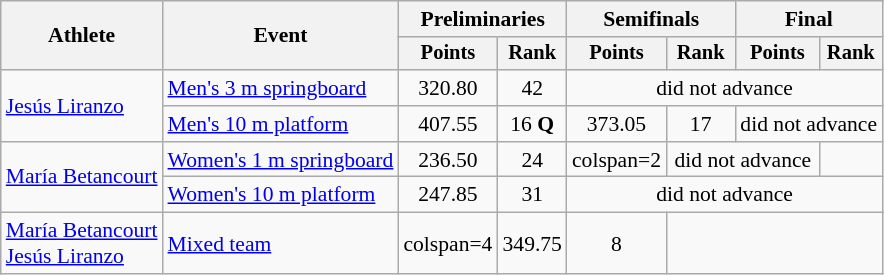<table class=wikitable style="font-size:90%;">
<tr>
<th rowspan="2">Athlete</th>
<th rowspan="2">Event</th>
<th colspan="2">Preliminaries</th>
<th colspan="2">Semifinals</th>
<th colspan="2">Final</th>
</tr>
<tr style="font-size:95%">
<th>Points</th>
<th>Rank</th>
<th>Points</th>
<th>Rank</th>
<th>Points</th>
<th>Rank</th>
</tr>
<tr align=center>
<td align=left rowspan=2><a href='#'>Jesús Liranzo</a></td>
<td align=left><a href='#'>Men's 3 m springboard</a></td>
<td>320.80</td>
<td>42</td>
<td colspan=4>did not advance</td>
</tr>
<tr align=center>
<td align=left><a href='#'>Men's 10 m platform</a></td>
<td>407.55</td>
<td>16 <strong>Q</strong></td>
<td>373.05</td>
<td>17</td>
<td colspan=2>did not advance</td>
</tr>
<tr align=center>
<td align=left rowspan=2><a href='#'>María Betancourt</a></td>
<td align=left><a href='#'>Women's 1 m springboard</a></td>
<td>236.50</td>
<td>24</td>
<td>colspan=2 </td>
<td colspan=2>did not advance</td>
</tr>
<tr align=center>
<td align=left><a href='#'>Women's 10 m platform</a></td>
<td>247.85</td>
<td>31</td>
<td colspan=4>did not advance</td>
</tr>
<tr align=center>
<td align=left><a href='#'>María Betancourt</a><br><a href='#'>Jesús Liranzo</a></td>
<td align=left><a href='#'>Mixed team</a></td>
<td>colspan=4 </td>
<td>349.75</td>
<td>8</td>
</tr>
</table>
